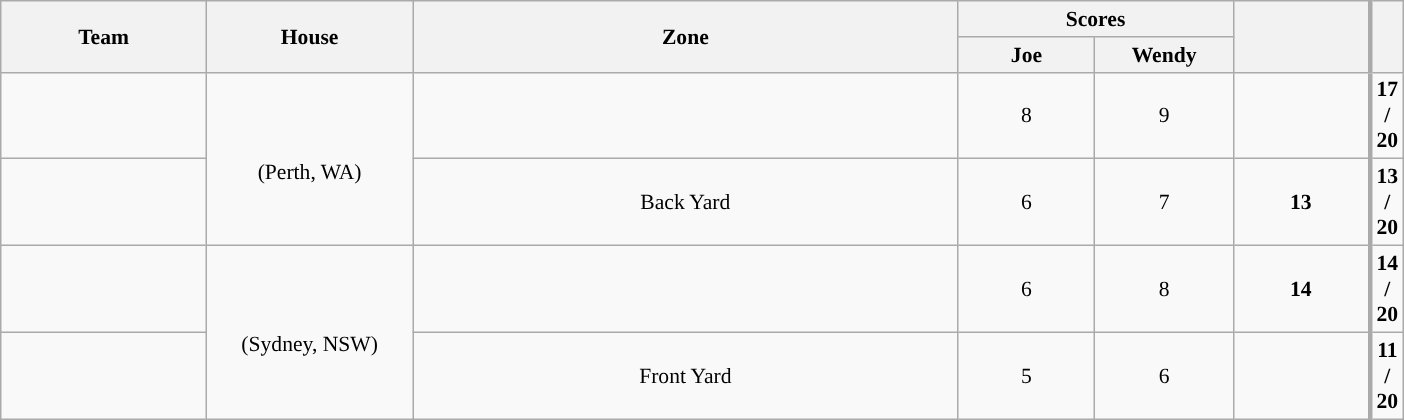<table class="wikitable plainrowheaders" style="text-align:center; font-size:90%; width:65em;">
<tr>
<th rowspan="2">Team</th>
<th rowspan="2">House</th>
<th rowspan="2" style="width:40%;">Zone</th>
<th colspan="2" style="width:30%;">Scores</th>
<th rowspan="2" style="width:15%;"></th>
<th rowspan="2" style="width:15%; border-left:3px solid #aaa;"></th>
</tr>
<tr>
<th style="width:10%;">Joe</th>
<th style="width:10%;">Wendy</th>
</tr>
<tr>
<td style="width:15%;"></td>
<td rowspan=2 style="width:15%;"><br>(Perth, WA)</td>
<td></td>
<td>8</td>
<td>9</td>
<td></td>
<td style="border-left:3px solid #aaa;"><strong>17 / 20</strong></td>
</tr>
<tr>
<td style="width:15%;"></td>
<td>Back Yard</td>
<td>6</td>
<td>7</td>
<td><strong>13</strong></td>
<td style="border-left:3px solid #aaa;"><strong>13 / 20</strong></td>
</tr>
<tr>
<td style="width:15%;"></td>
<td rowspan=2 style="width:15%;"><br>(Sydney, NSW)</td>
<td></td>
<td>6</td>
<td>8</td>
<td><strong>14</strong></td>
<td style="border-left:3px solid #aaa;"><strong>14 / 20</strong></td>
</tr>
<tr>
<td style="width:15%;"></td>
<td>Front Yard</td>
<td>5</td>
<td>6</td>
<td></td>
<td style="border-left:3px solid #aaa;"><strong>11 / 20</strong></td>
</tr>
</table>
